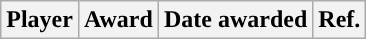<table class="wikitable sortable sortable" style="text-align: center">
<tr>
<th>Player</th>
<th>Award</th>
<th>Date awarded</th>
<th>Ref.</th>
</tr>
</table>
